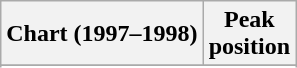<table class="wikitable sortable plainrowheaders" style="text-align:center">
<tr>
<th scope="col">Chart (1997–1998)</th>
<th scope="col">Peak<br>position</th>
</tr>
<tr>
</tr>
<tr>
</tr>
<tr>
</tr>
<tr>
</tr>
<tr>
</tr>
</table>
